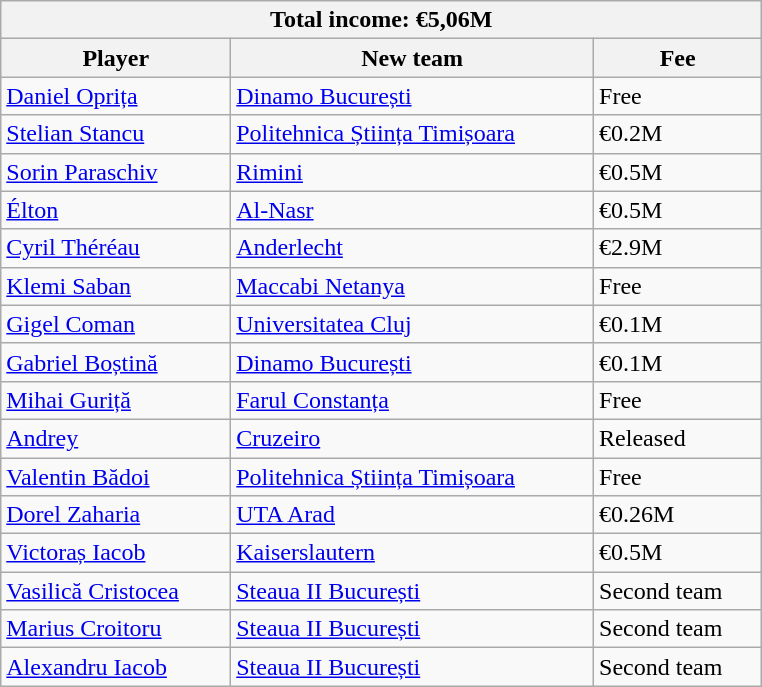<table class="wikitable collapsible">
<tr>
<th colspan="3" style="width:500px;">Total income: €5,06M</th>
</tr>
<tr>
<th>Player</th>
<th>New team</th>
<th>Fee</th>
</tr>
<tr>
<td> <a href='#'>Daniel Oprița</a></td>
<td> <a href='#'>Dinamo București</a></td>
<td>Free</td>
</tr>
<tr>
<td> <a href='#'>Stelian Stancu</a></td>
<td> <a href='#'>Politehnica Știința Timișoara</a></td>
<td>€0.2M</td>
</tr>
<tr>
<td> <a href='#'>Sorin Paraschiv</a></td>
<td> <a href='#'>Rimini</a></td>
<td>€0.5M</td>
</tr>
<tr>
<td> <a href='#'>Élton</a></td>
<td> <a href='#'>Al-Nasr</a></td>
<td>€0.5M</td>
</tr>
<tr>
<td> <a href='#'>Cyril Théréau</a></td>
<td> <a href='#'>Anderlecht</a></td>
<td>€2.9M</td>
</tr>
<tr>
<td> <a href='#'>Klemi Saban</a></td>
<td> <a href='#'>Maccabi Netanya</a></td>
<td>Free</td>
</tr>
<tr>
<td> <a href='#'>Gigel Coman</a></td>
<td> <a href='#'>Universitatea Cluj</a></td>
<td>€0.1M</td>
</tr>
<tr>
<td> <a href='#'>Gabriel Boștină</a></td>
<td> <a href='#'>Dinamo București</a></td>
<td>€0.1M</td>
</tr>
<tr>
<td> <a href='#'>Mihai Guriță</a></td>
<td> <a href='#'>Farul Constanța</a></td>
<td>Free</td>
</tr>
<tr>
<td> <a href='#'>Andrey</a></td>
<td> <a href='#'>Cruzeiro</a></td>
<td>Released</td>
</tr>
<tr>
<td> <a href='#'>Valentin Bădoi</a></td>
<td> <a href='#'>Politehnica Știința Timișoara</a></td>
<td>Free</td>
</tr>
<tr>
<td> <a href='#'>Dorel Zaharia</a></td>
<td> <a href='#'>UTA Arad</a></td>
<td>€0.26M</td>
</tr>
<tr>
<td> <a href='#'>Victoraș Iacob</a></td>
<td> <a href='#'>Kaiserslautern</a></td>
<td>€0.5M</td>
</tr>
<tr>
<td> <a href='#'>Vasilică Cristocea</a></td>
<td> <a href='#'>Steaua II București</a></td>
<td>Second team</td>
</tr>
<tr>
<td> <a href='#'>Marius Croitoru</a></td>
<td> <a href='#'>Steaua II București</a></td>
<td>Second team</td>
</tr>
<tr>
<td> <a href='#'>Alexandru Iacob</a></td>
<td> <a href='#'>Steaua II București</a></td>
<td>Second team</td>
</tr>
</table>
